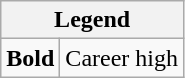<table class="wikitable mw-collapsible mw-collapsed">
<tr>
<th colspan="2">Legend</th>
</tr>
<tr>
<td><strong>Bold</strong></td>
<td>Career high</td>
</tr>
</table>
